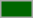<table style="background:#006600; border: 1px solid #aaaaaa;padding:5px 10px 5px 10px">
</table>
